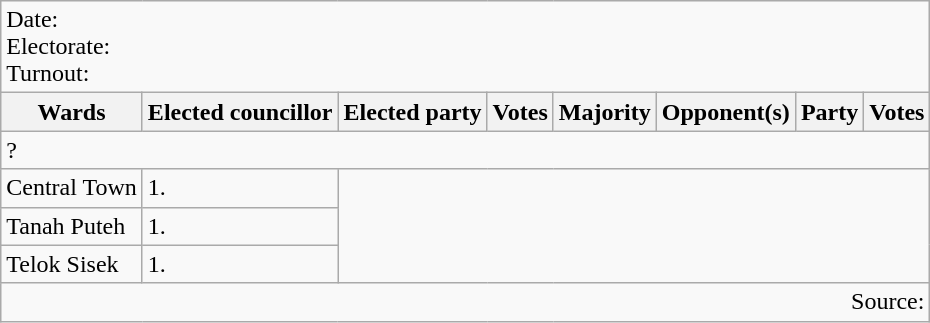<table class=wikitable>
<tr>
<td colspan=8>Date: <br>Electorate: <br>Turnout:</td>
</tr>
<tr>
<th>Wards</th>
<th>Elected councillor</th>
<th>Elected party</th>
<th>Votes</th>
<th>Majority</th>
<th>Opponent(s)</th>
<th>Party</th>
<th>Votes</th>
</tr>
<tr>
<td colspan=8>? </td>
</tr>
<tr>
<td>Central Town</td>
<td>1.</td>
</tr>
<tr>
<td>Tanah Puteh</td>
<td>1.</td>
</tr>
<tr>
<td>Telok Sisek</td>
<td>1.</td>
</tr>
<tr>
<td colspan=8 align=right>Source:</td>
</tr>
</table>
